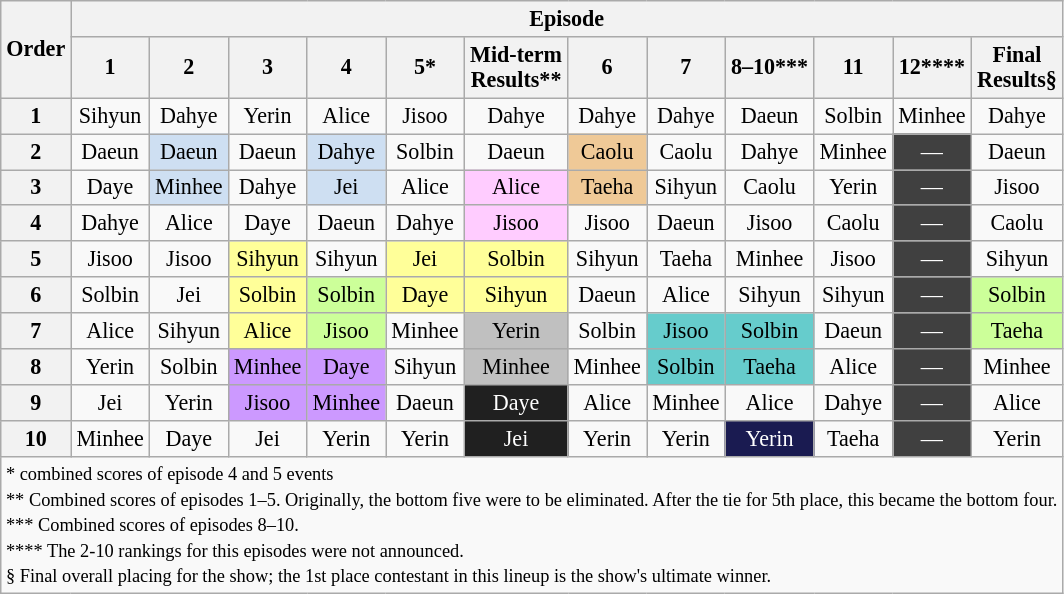<table class="wikitable" style="text-align:center; font-size:92%">
<tr>
<th rowspan=2>Order</th>
<th colspan=12>Episode</th>
</tr>
<tr>
<th>1</th>
<th>2</th>
<th>3</th>
<th>4</th>
<th>5*</th>
<th>Mid-term<br>Results**</th>
<th>6</th>
<th>7</th>
<th>8–10***</th>
<th>11</th>
<th>12****</th>
<th>Final<br>Results§</th>
</tr>
<tr>
<th>1</th>
<td>Sihyun</td>
<td>Dahye</td>
<td>Yerin</td>
<td>Alice</td>
<td>Jisoo</td>
<td>Dahye</td>
<td>Dahye</td>
<td>Dahye</td>
<td>Daeun</td>
<td>Solbin</td>
<td>Minhee</td>
<td>Dahye</td>
</tr>
<tr>
<th>2</th>
<td>Daeun</td>
<td style="background:#CEDFF2">Daeun</td>
<td>Daeun</td>
<td style="background:#CEDFF2">Dahye</td>
<td>Solbin</td>
<td>Daeun</td>
<td style="background:#efc997">Caolu</td>
<td>Caolu</td>
<td>Dahye</td>
<td>Minhee</td>
<td style="background:#404040;color:white">—</td>
<td>Daeun</td>
</tr>
<tr>
<th>3</th>
<td>Daye</td>
<td style="background:#CEDFF2">Minhee</td>
<td>Dahye</td>
<td style="background:#CEDFF2">Jei</td>
<td>Alice</td>
<td style="background:#FFCCFF">Alice</td>
<td style="background:#efc997">Taeha</td>
<td>Sihyun</td>
<td>Caolu</td>
<td>Yerin</td>
<td style="background:#404040;color:white">—</td>
<td>Jisoo</td>
</tr>
<tr>
<th>4</th>
<td>Dahye</td>
<td>Alice</td>
<td>Daye</td>
<td>Daeun</td>
<td>Dahye</td>
<td style="background:#FFCCFF">Jisoo</td>
<td>Jisoo</td>
<td>Daeun</td>
<td>Jisoo</td>
<td>Caolu</td>
<td style="background:#404040;color:white">—</td>
<td>Caolu</td>
</tr>
<tr>
<th>5</th>
<td>Jisoo</td>
<td>Jisoo</td>
<td style="background:#FFFF99">Sihyun</td>
<td>Sihyun</td>
<td style="background:#FFFF99">Jei</td>
<td style="background:#FFFF99">Solbin</td>
<td>Sihyun</td>
<td>Taeha</td>
<td>Minhee</td>
<td>Jisoo</td>
<td style="background:#404040;color:white">—</td>
<td>Sihyun</td>
</tr>
<tr>
<th>6</th>
<td>Solbin</td>
<td>Jei</td>
<td style="background:#FFFF99">Solbin</td>
<td style="background:#CCFF99">Solbin</td>
<td style="background:#FFFF99">Daye</td>
<td style="background:#FFFF99">Sihyun</td>
<td>Daeun</td>
<td>Alice</td>
<td>Sihyun</td>
<td>Sihyun</td>
<td style="background:#404040;color:white">—</td>
<td style="background:#CCFF99">Solbin</td>
</tr>
<tr>
<th>7</th>
<td>Alice</td>
<td>Sihyun</td>
<td style="background:#FFFF99">Alice</td>
<td style="background:#CCFF99">Jisoo</td>
<td>Minhee</td>
<td style="background:#C0C0C0;">Yerin</td>
<td>Solbin</td>
<td style="background:#66CCCC;">Jisoo</td>
<td style="background:#66CCCC;">Solbin</td>
<td>Daeun</td>
<td style="background:#404040;color:white">—</td>
<td style="background:#CCFF99">Taeha</td>
</tr>
<tr>
<th>8</th>
<td>Yerin</td>
<td>Solbin</td>
<td style="background:#CC99FF">Minhee</td>
<td style="background:#CC99FF">Daye</td>
<td>Sihyun</td>
<td style="background:#C0C0C0;">Minhee</td>
<td>Minhee</td>
<td style="background:#66CCCC;">Solbin</td>
<td style="background:#66CCCC;">Taeha</td>
<td>Alice</td>
<td style="background:#404040;color:white">—</td>
<td>Minhee</td>
</tr>
<tr>
<th>9</th>
<td>Jei</td>
<td>Yerin</td>
<td style="background:#CC99FF">Jisoo</td>
<td style="background:#CC99FF">Minhee</td>
<td>Daeun</td>
<td style="background:#202020;color:white">Daye</td>
<td>Alice</td>
<td>Minhee</td>
<td>Alice</td>
<td>Dahye</td>
<td style="background:#404040;color:white">—</td>
<td>Alice</td>
</tr>
<tr>
<th>10</th>
<td>Minhee</td>
<td>Daye</td>
<td>Jei</td>
<td>Yerin</td>
<td>Yerin</td>
<td style="background:#202020;color:white">Jei</td>
<td>Yerin</td>
<td>Yerin</td>
<td style="background:#1a1b51;color:white">Yerin</td>
<td>Taeha</td>
<td style="background:#404040;color:white">—</td>
<td>Yerin</td>
</tr>
<tr>
<td colspan="13" style="text-align:left;" class="unsortable"><small>* combined scores of episode 4 and 5 events<br>** Combined scores of episodes 1–5. Originally, the bottom five were to be eliminated. After the tie for 5th place, this became the bottom four.<br>*** Combined scores of episodes 8–10.<br>**** The 2-10 rankings for this episodes were not announced.<br>§ Final overall placing for the show; the 1st place contestant in this lineup is the show's ultimate winner.</small></td>
</tr>
</table>
